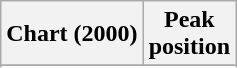<table class="wikitable plainrowheaders" style="text-align:center">
<tr>
<th scope="col">Chart (2000)</th>
<th scope="col">Peak<br>position</th>
</tr>
<tr>
</tr>
<tr>
</tr>
</table>
